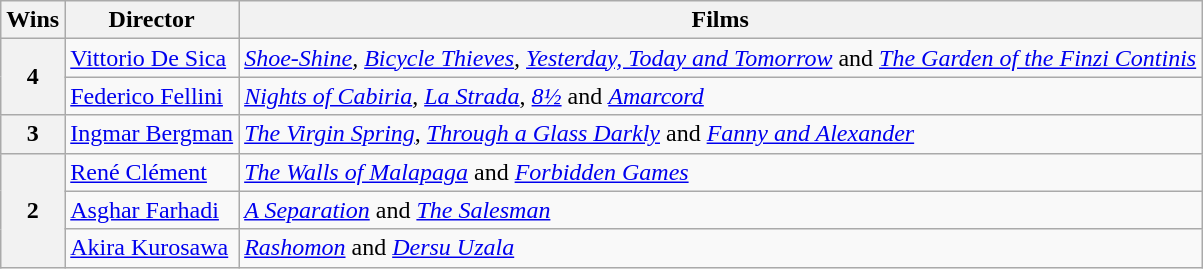<table class="wikitable sortable">
<tr>
<th>Wins</th>
<th>Director</th>
<th>Films</th>
</tr>
<tr>
<th rowspan="2" style="text-align:center">4</th>
<td> <a href='#'>Vittorio De Sica</a></td>
<td><em><a href='#'>Shoe-Shine</a>, <a href='#'>Bicycle Thieves</a>, <a href='#'>Yesterday, Today and Tomorrow</a></em> and <em><a href='#'>The Garden of the Finzi Continis</a></em></td>
</tr>
<tr>
<td> <a href='#'>Federico Fellini</a></td>
<td><em><a href='#'>Nights of Cabiria</a></em>, <em><a href='#'>La Strada</a></em>, <em><a href='#'>8½</a></em> and <em><a href='#'>Amarcord</a></em></td>
</tr>
<tr>
<th rowspan="1" style="text-align:center">3</th>
<td> <a href='#'>Ingmar Bergman</a></td>
<td><em><a href='#'>The Virgin Spring</a></em>, <em><a href='#'>Through a Glass Darkly</a></em> and <em><a href='#'>Fanny and Alexander</a></em></td>
</tr>
<tr>
<th rowspan="3" style="text-align:center">2</th>
<td> <a href='#'>René Clément</a></td>
<td><em><a href='#'>The Walls of Malapaga</a></em> and <em><a href='#'>Forbidden Games</a></em></td>
</tr>
<tr>
<td> <a href='#'>Asghar Farhadi</a></td>
<td><em><a href='#'>A Separation</a></em> and <em><a href='#'>The Salesman</a></em></td>
</tr>
<tr>
<td> <a href='#'>Akira Kurosawa</a></td>
<td><em><a href='#'>Rashomon</a></em> and <a href='#'><em>Dersu Uzala</em></a></td>
</tr>
</table>
